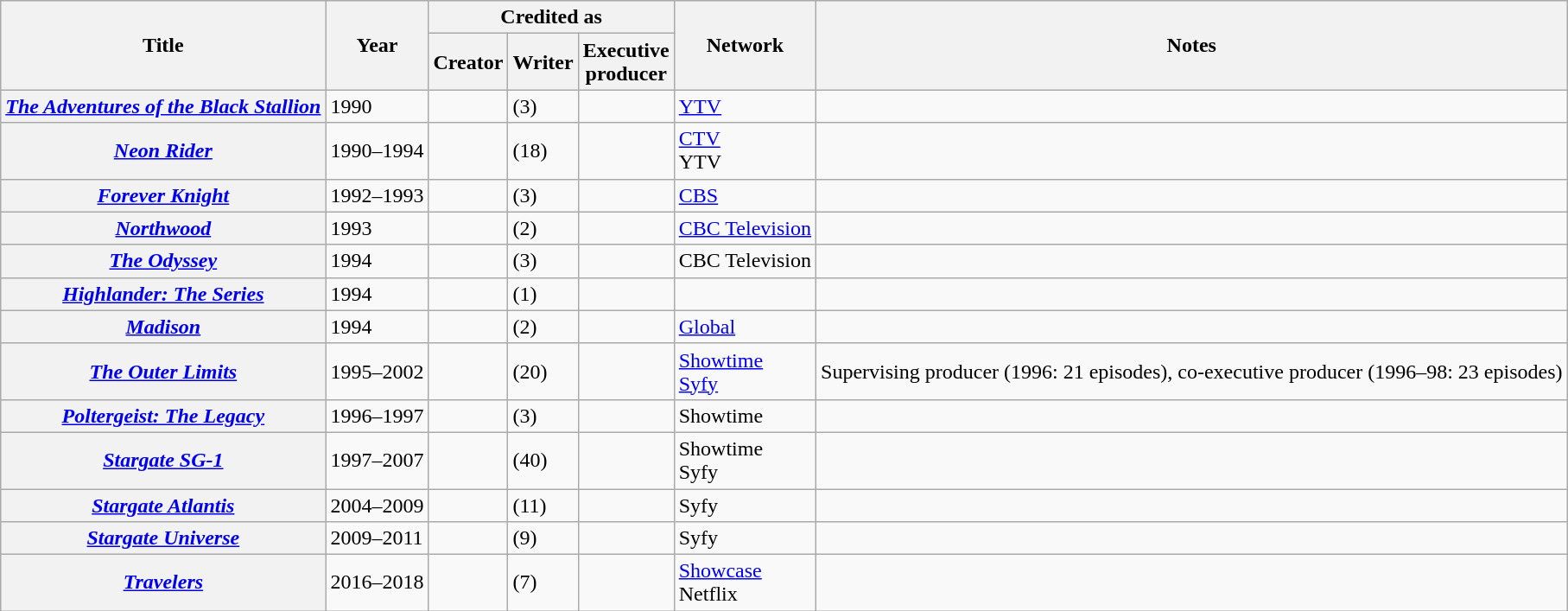<table class="wikitable plainrowheaders sortable">
<tr>
<th rowspan="2" scope="col">Title</th>
<th rowspan="2" scope="col">Year</th>
<th colspan="3" scope="col">Credited as</th>
<th rowspan="2" scope="col">Network</th>
<th rowspan="2" scope="col" class="unsortable">Notes</th>
</tr>
<tr>
<th>Creator</th>
<th>Writer</th>
<th>Executive<br>producer</th>
</tr>
<tr>
<th scope=row><em><a href='#'>The Adventures of the Black Stallion</a></em></th>
<td>1990</td>
<td></td>
<td> (3)</td>
<td></td>
<td><a href='#'>YTV</a></td>
<td></td>
</tr>
<tr>
<th scope=row><em><a href='#'>Neon Rider</a></em></th>
<td>1990–1994</td>
<td></td>
<td> (18)</td>
<td></td>
<td><a href='#'>CTV</a><br>YTV</td>
<td></td>
</tr>
<tr>
<th scope=row><em><a href='#'>Forever Knight</a></em></th>
<td>1992–1993</td>
<td></td>
<td> (3)</td>
<td></td>
<td><a href='#'>CBS</a></td>
<td></td>
</tr>
<tr>
<th scope=row><em><a href='#'>Northwood</a></em></th>
<td>1993</td>
<td></td>
<td> (2)</td>
<td></td>
<td><a href='#'>CBC Television</a></td>
</tr>
<tr>
<th scope=row><em><a href='#'>The Odyssey</a></em></th>
<td>1994</td>
<td></td>
<td> (3)</td>
<td></td>
<td>CBC Television</td>
<td></td>
</tr>
<tr>
<th scope=row><em><a href='#'>Highlander: The Series</a></em></th>
<td>1994</td>
<td></td>
<td> (1)</td>
<td></td>
<td></td>
<td></td>
</tr>
<tr>
<th scope=row><em><a href='#'>Madison</a></em></th>
<td>1994</td>
<td></td>
<td> (2)</td>
<td></td>
<td><a href='#'>Global</a></td>
<td></td>
</tr>
<tr>
<th scope=row><em><a href='#'>The Outer Limits</a></em></th>
<td>1995–2002</td>
<td></td>
<td> (20)</td>
<td></td>
<td><a href='#'>Showtime</a><br><a href='#'>Syfy</a></td>
<td>Supervising producer (1996: 21 episodes), co-executive producer (1996–98: 23 episodes)</td>
</tr>
<tr>
<th scope=row><em><a href='#'>Poltergeist: The Legacy</a></em></th>
<td>1996–1997</td>
<td></td>
<td> (3)</td>
<td></td>
<td>Showtime</td>
<td></td>
</tr>
<tr>
<th scope=row><em><a href='#'>Stargate SG-1</a></em></th>
<td>1997–2007</td>
<td></td>
<td> (40)</td>
<td></td>
<td>Showtime<br>Syfy</td>
<td></td>
</tr>
<tr>
<th scope=row><em><a href='#'>Stargate Atlantis</a></em></th>
<td>2004–2009</td>
<td></td>
<td> (11)</td>
<td></td>
<td>Syfy</td>
<td></td>
</tr>
<tr>
<th scope=row><em><a href='#'>Stargate Universe</a></em></th>
<td>2009–2011</td>
<td></td>
<td> (9)</td>
<td></td>
<td>Syfy</td>
<td></td>
</tr>
<tr>
<th scope=row><em><a href='#'>Travelers</a></em></th>
<td>2016–2018</td>
<td></td>
<td> (7)</td>
<td></td>
<td><a href='#'>Showcase</a><br>Netflix</td>
<td></td>
</tr>
</table>
